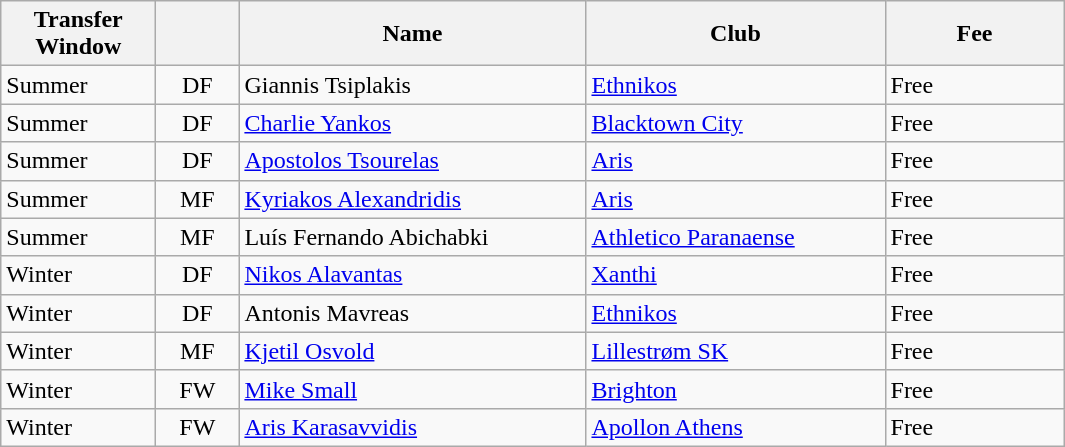<table class="wikitable plainrowheaders">
<tr>
<th scope="col" style="width:6em;">Transfer Window</th>
<th scope="col" style="width:3em;"></th>
<th scope="col" style="width:14em;">Name</th>
<th scope="col" style="width:12em;">Club</th>
<th scope="col" style="width:7em;">Fee</th>
</tr>
<tr>
<td>Summer</td>
<td align="center">DF</td>
<td> Giannis Tsiplakis</td>
<td> <a href='#'>Ethnikos</a></td>
<td>Free</td>
</tr>
<tr>
<td>Summer</td>
<td align="center">DF</td>
<td> <a href='#'>Charlie Yankos</a></td>
<td> <a href='#'>Blacktown City</a></td>
<td>Free</td>
</tr>
<tr>
<td>Summer</td>
<td align="center">DF</td>
<td> <a href='#'>Apostolos Tsourelas</a></td>
<td> <a href='#'>Aris</a></td>
<td>Free</td>
</tr>
<tr>
<td>Summer</td>
<td align="center">MF</td>
<td> <a href='#'>Kyriakos Alexandridis</a></td>
<td> <a href='#'>Aris</a></td>
<td>Free</td>
</tr>
<tr>
<td>Summer</td>
<td align="center">MF</td>
<td> Luís Fernando Abichabki</td>
<td> <a href='#'>Athletico Paranaense</a></td>
<td>Free</td>
</tr>
<tr>
<td>Winter</td>
<td align="center">DF</td>
<td> <a href='#'>Nikos Alavantas</a></td>
<td> <a href='#'>Xanthi</a></td>
<td>Free</td>
</tr>
<tr>
<td>Winter</td>
<td align="center">DF</td>
<td> Antonis Mavreas</td>
<td> <a href='#'>Ethnikos</a></td>
<td>Free</td>
</tr>
<tr>
<td>Winter</td>
<td align="center">MF</td>
<td> <a href='#'>Kjetil Osvold</a></td>
<td> <a href='#'>Lillestrøm SK</a></td>
<td>Free</td>
</tr>
<tr>
<td>Winter</td>
<td align="center">FW</td>
<td> <a href='#'>Mike Small</a></td>
<td> <a href='#'>Brighton</a></td>
<td>Free</td>
</tr>
<tr>
<td>Winter</td>
<td align="center">FW</td>
<td> <a href='#'>Aris Karasavvidis</a></td>
<td> <a href='#'>Apollon Athens</a></td>
<td>Free</td>
</tr>
</table>
